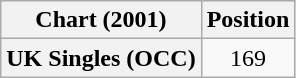<table class="wikitable plainrowheaders" style="text-align:center">
<tr>
<th scope="col">Chart (2001)</th>
<th scope="col">Position</th>
</tr>
<tr>
<th scope="row">UK Singles (OCC)</th>
<td>169</td>
</tr>
</table>
